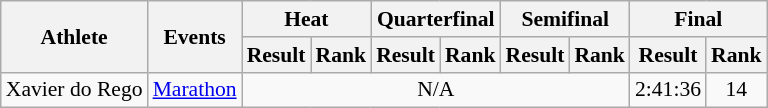<table class=wikitable style="font-size:90%">
<tr>
<th rowspan="2">Athlete</th>
<th rowspan="2">Events</th>
<th colspan="2">Heat</th>
<th colspan="2">Quarterfinal</th>
<th colspan="2">Semifinal</th>
<th colspan="2">Final</th>
</tr>
<tr>
<th>Result</th>
<th>Rank</th>
<th>Result</th>
<th>Rank</th>
<th>Result</th>
<th>Rank</th>
<th>Result</th>
<th>Rank</th>
</tr>
<tr>
<td>Xavier do Rego</td>
<td><a href='#'>Marathon</a></td>
<td colspan="6" align="center">N/A</td>
<td align="center">2:41:36</td>
<td align="center">14</td>
</tr>
</table>
